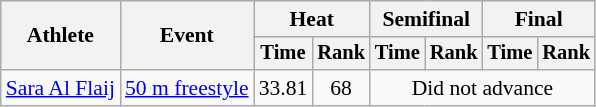<table class=wikitable style="font-size:90%">
<tr>
<th rowspan="2">Athlete</th>
<th rowspan="2">Event</th>
<th colspan="2">Heat</th>
<th colspan="2">Semifinal</th>
<th colspan="2">Final</th>
</tr>
<tr style="font-size:95%">
<th>Time</th>
<th>Rank</th>
<th>Time</th>
<th>Rank</th>
<th>Time</th>
<th>Rank</th>
</tr>
<tr align=center>
<td align=left><a href='#'>Sara Al Flaij</a></td>
<td align=left><a href='#'>50 m freestyle</a></td>
<td>33.81</td>
<td>68</td>
<td colspan=4>Did not advance</td>
</tr>
</table>
